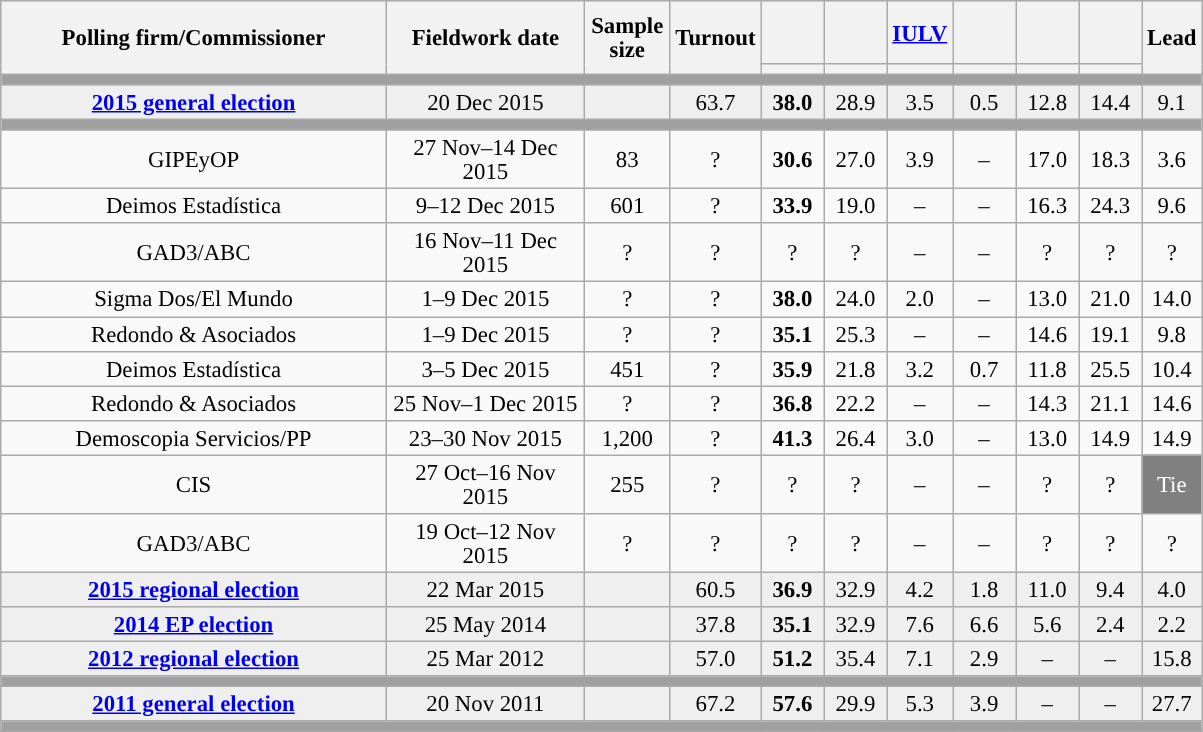<table class="wikitable collapsible collapsed" style="text-align:center; font-size:95%; line-height:16px;">
<tr style="height:42px; background-color:#E9E9E9">
<th style="width:250px;" rowspan="2">Polling firm/Commissioner</th>
<th style="width:125px;" rowspan="2">Fieldwork date</th>
<th style="width:50px;" rowspan="2">Sample size</th>
<th style="width:45px;" rowspan="2">Turnout</th>
<th style="width:35px;"></th>
<th style="width:35px;"></th>
<th style="width:35px;"><a href='#'>IULV</a></th>
<th style="width:35px;"></th>
<th style="width:35px;"></th>
<th style="width:35px;"></th>
<th style="width:30px;" rowspan="2">Lead</th>
</tr>
<tr>
<th style="color:inherit;background:"></th>
<th style="color:inherit;background:"></th>
<th style="color:inherit;background:"></th>
<th style="color:inherit;background:"></th>
<th style="color:inherit;background:"></th>
<th style="color:inherit;background:"></th>
</tr>
<tr>
<td colspan="11" style="background:#A0A0A0"></td>
</tr>
<tr style="background:#EFEFEF;">
<td><strong><a href='#'>2015 general election</a></strong></td>
<td>20 Dec 2015</td>
<td></td>
<td>63.7</td>
<td><strong>38.0</strong><br></td>
<td>28.9<br></td>
<td>3.5<br></td>
<td>0.5<br></td>
<td>12.8<br></td>
<td>14.4<br></td>
<td style="background:">9.1</td>
</tr>
<tr>
<td colspan="11" style="background:#A0A0A0"></td>
</tr>
<tr>
<td>GIPEyOP</td>
<td>27 Nov–14 Dec 2015</td>
<td>83</td>
<td>?</td>
<td><strong>30.6</strong><br></td>
<td>27.0<br></td>
<td>3.9<br></td>
<td>–</td>
<td>17.0<br></td>
<td>18.3<br></td>
<td style="background:">3.6</td>
</tr>
<tr>
<td>Deimos Estadística</td>
<td>9–12 Dec 2015</td>
<td>601</td>
<td>?</td>
<td><strong>33.9</strong><br></td>
<td>19.0<br></td>
<td>–</td>
<td>–</td>
<td>16.3<br></td>
<td>24.3<br></td>
<td style="background:">9.6</td>
</tr>
<tr>
<td>GAD3/ABC</td>
<td>16 Nov–11 Dec 2015</td>
<td>?</td>
<td>?</td>
<td>?<br></td>
<td>?<br></td>
<td>–</td>
<td>–</td>
<td>?<br></td>
<td>?<br></td>
<td style="background:">?</td>
</tr>
<tr>
<td>Sigma Dos/El Mundo</td>
<td>1–9 Dec 2015</td>
<td>?</td>
<td>?</td>
<td><strong>38.0</strong><br></td>
<td>24.0<br></td>
<td>2.0<br></td>
<td>–</td>
<td>13.0<br></td>
<td>21.0<br></td>
<td style="background:">14.0</td>
</tr>
<tr>
<td>Redondo & Asociados</td>
<td>1–9 Dec 2015</td>
<td>?</td>
<td>?</td>
<td><strong>35.1</strong><br></td>
<td>25.3<br></td>
<td>–</td>
<td>–</td>
<td>14.6<br></td>
<td>19.1<br></td>
<td style="background:">9.8</td>
</tr>
<tr>
<td>Deimos Estadística</td>
<td>3–5 Dec 2015</td>
<td>451</td>
<td>?</td>
<td><strong>35.9</strong><br></td>
<td>21.8<br></td>
<td>3.2<br></td>
<td>0.7<br></td>
<td>11.8<br></td>
<td>25.5<br></td>
<td style="background:">10.4</td>
</tr>
<tr>
<td>Redondo & Asociados</td>
<td>25 Nov–1 Dec 2015</td>
<td>?</td>
<td>?</td>
<td><strong>36.8</strong><br></td>
<td>22.2<br></td>
<td>–</td>
<td>–</td>
<td>14.3<br></td>
<td>21.1<br></td>
<td style="background:">14.6</td>
</tr>
<tr>
<td>Demoscopia Servicios/PP</td>
<td>23–30 Nov 2015</td>
<td>1,200</td>
<td>?</td>
<td><strong>41.3</strong><br></td>
<td>26.4<br></td>
<td>3.0<br></td>
<td>–</td>
<td>13.0<br></td>
<td>14.9<br></td>
<td style="background:">14.9</td>
</tr>
<tr>
<td>CIS</td>
<td>27 Oct–16 Nov 2015</td>
<td>255</td>
<td>?</td>
<td>?<br></td>
<td>?<br></td>
<td>–</td>
<td>–</td>
<td>?<br></td>
<td>?<br></td>
<td style="background:gray;color:white;">Tie</td>
</tr>
<tr>
<td>GAD3/ABC</td>
<td>19 Oct–12 Nov 2015</td>
<td>?</td>
<td>?</td>
<td>?<br></td>
<td>?<br></td>
<td>–</td>
<td>–</td>
<td>?<br></td>
<td>?<br></td>
<td style="background:">?</td>
</tr>
<tr style="background:#EFEFEF;">
<td><strong><a href='#'>2015 regional election</a></strong></td>
<td>22 Mar 2015</td>
<td></td>
<td>60.5</td>
<td><strong>36.9</strong><br></td>
<td>32.9<br></td>
<td>4.2<br></td>
<td>1.8<br></td>
<td>11.0<br></td>
<td>9.4<br></td>
<td style="background:">4.0</td>
</tr>
<tr style="background:#EFEFEF;">
<td><strong><a href='#'>2014 EP election</a></strong></td>
<td>25 May 2014</td>
<td></td>
<td>37.8</td>
<td><strong>35.1</strong><br></td>
<td>32.9<br></td>
<td>7.6<br></td>
<td>6.6<br></td>
<td>5.6<br></td>
<td>2.4<br></td>
<td style="background:">2.2</td>
</tr>
<tr style="background:#EFEFEF;">
<td><strong><a href='#'>2012 regional election</a></strong></td>
<td>25 Mar 2012</td>
<td></td>
<td>57.0</td>
<td><strong>51.2</strong><br></td>
<td>35.4<br></td>
<td>7.1<br></td>
<td>2.9<br></td>
<td>–</td>
<td>–</td>
<td style="background:">15.8</td>
</tr>
<tr>
<td colspan="11" style="background:#A0A0A0"></td>
</tr>
<tr style="background:#EFEFEF;">
<td><strong><a href='#'>2011 general election</a></strong></td>
<td>20 Nov 2011</td>
<td></td>
<td>67.2</td>
<td><strong>57.6</strong><br></td>
<td>29.9<br></td>
<td>5.3<br></td>
<td>3.9<br></td>
<td>–</td>
<td>–</td>
<td style="background:">27.7</td>
</tr>
<tr>
<td colspan="11" style="background:#A0A0A0"></td>
</tr>
</table>
